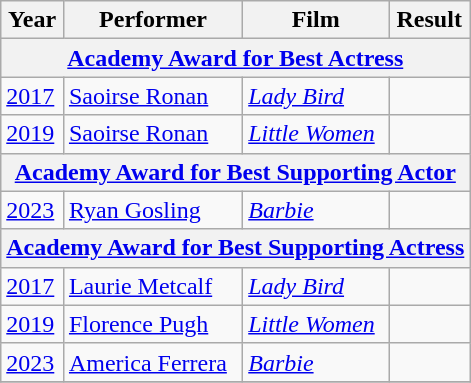<table class="wikitable">
<tr>
<th>Year</th>
<th>Performer</th>
<th>Film</th>
<th>Result</th>
</tr>
<tr>
<th colspan="4"><a href='#'>Academy Award for Best Actress</a></th>
</tr>
<tr>
<td><a href='#'>2017</a></td>
<td><a href='#'>Saoirse Ronan</a></td>
<td><em><a href='#'>Lady Bird</a></em></td>
<td></td>
</tr>
<tr>
<td><a href='#'>2019</a></td>
<td><a href='#'>Saoirse Ronan</a></td>
<td><em><a href='#'>Little Women</a></em></td>
<td></td>
</tr>
<tr>
<th colspan="4"><a href='#'>Academy Award for Best Supporting Actor</a></th>
</tr>
<tr>
<td><a href='#'>2023</a></td>
<td><a href='#'>Ryan Gosling</a></td>
<td><em><a href='#'>Barbie</a></em></td>
<td></td>
</tr>
<tr>
<th colspan="4"><a href='#'>Academy Award for Best Supporting Actress</a></th>
</tr>
<tr>
<td><a href='#'>2017</a></td>
<td><a href='#'>Laurie Metcalf</a></td>
<td><em><a href='#'>Lady Bird</a></em></td>
<td></td>
</tr>
<tr>
<td><a href='#'>2019</a></td>
<td><a href='#'>Florence Pugh</a></td>
<td><em><a href='#'>Little Women</a></em></td>
<td></td>
</tr>
<tr>
<td><a href='#'>2023</a></td>
<td><a href='#'>America Ferrera</a></td>
<td><em><a href='#'>Barbie</a></em></td>
<td></td>
</tr>
<tr>
</tr>
</table>
